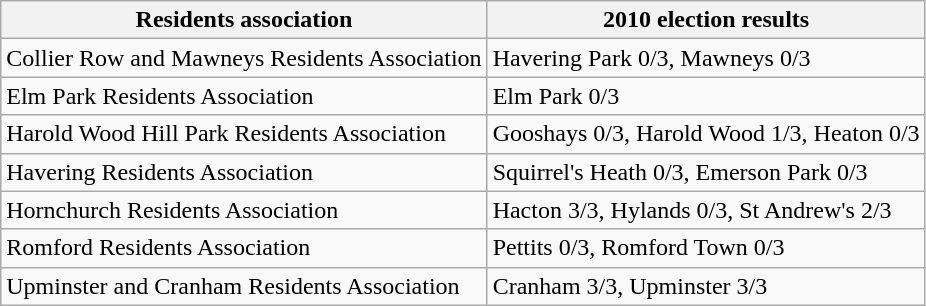<table class="wikitable">
<tr>
<th>Residents association</th>
<th>2010 election results</th>
</tr>
<tr>
<td>Collier Row and Mawneys Residents Association</td>
<td>Havering Park 0/3, Mawneys 0/3</td>
</tr>
<tr>
<td>Elm Park Residents Association</td>
<td>Elm Park 0/3</td>
</tr>
<tr>
<td>Harold Wood Hill Park Residents Association</td>
<td>Gooshays 0/3, Harold Wood 1/3, Heaton 0/3</td>
</tr>
<tr>
<td>Havering Residents Association</td>
<td>Squirrel's Heath 0/3, Emerson Park 0/3</td>
</tr>
<tr>
<td>Hornchurch Residents Association</td>
<td>Hacton 3/3, Hylands 0/3, St Andrew's 2/3</td>
</tr>
<tr>
<td>Romford Residents Association</td>
<td>Pettits  0/3, Romford Town 0/3</td>
</tr>
<tr>
<td>Upminster and Cranham Residents Association</td>
<td>Cranham 3/3, Upminster 3/3</td>
</tr>
</table>
